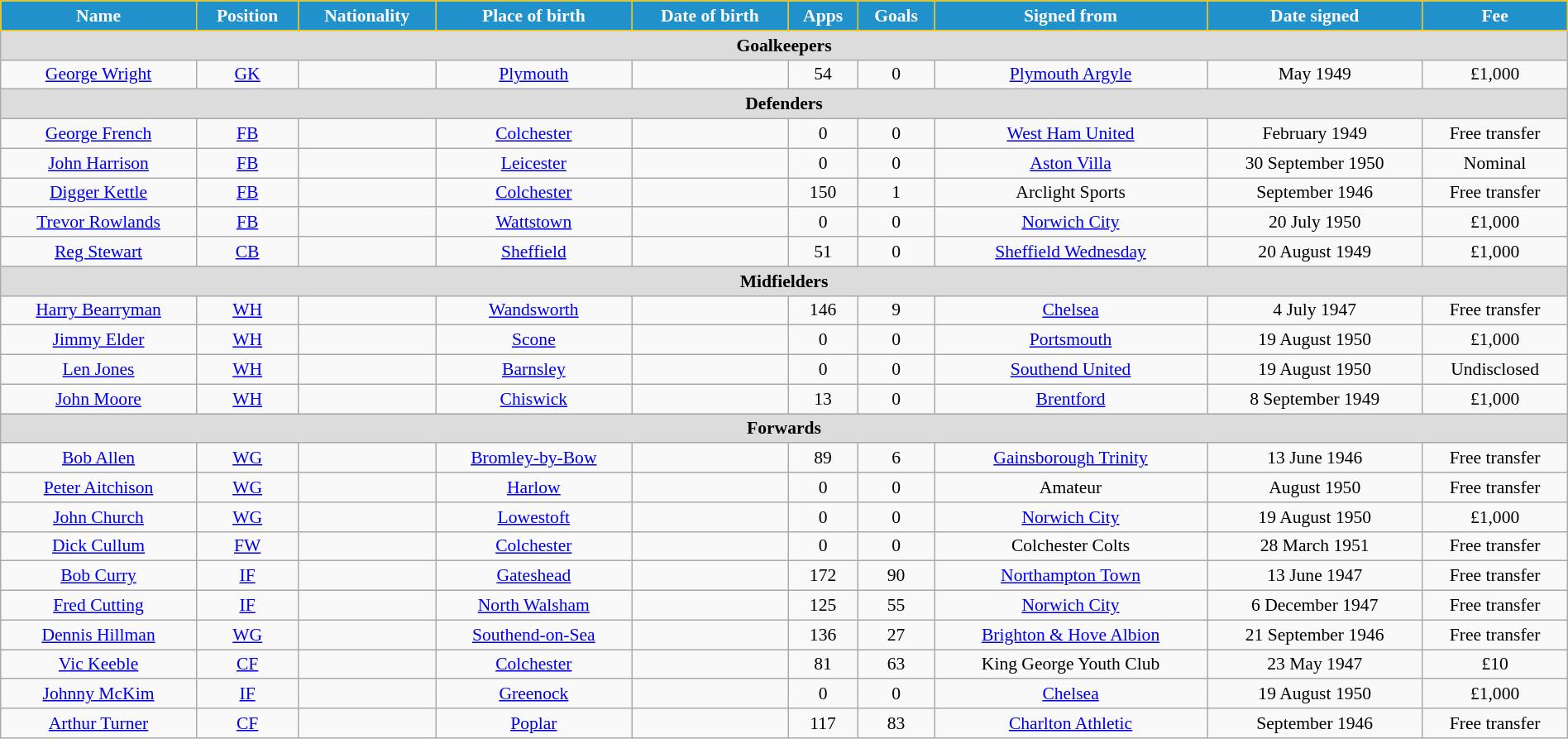<table class="wikitable" style="text-align:center; font-size:90%; width:100%;">
<tr>
<th style="background:#2191CC; color:white; border:1px solid #F7C408; text-align:center;">Name</th>
<th style="background:#2191CC; color:white; border:1px solid #F7C408; text-align:center;">Position</th>
<th style="background:#2191CC; color:white; border:1px solid #F7C408; text-align:center;">Nationality</th>
<th style="background:#2191CC; color:white; border:1px solid #F7C408; text-align:center;">Place of birth</th>
<th style="background:#2191CC; color:white; border:1px solid #F7C408; text-align:center;">Date of birth</th>
<th style="background:#2191CC; color:white; border:1px solid #F7C408; text-align:center;">Apps</th>
<th style="background:#2191CC; color:white; border:1px solid #F7C408; text-align:center;">Goals</th>
<th style="background:#2191CC; color:white; border:1px solid #F7C408; text-align:center;">Signed from</th>
<th style="background:#2191CC; color:white; border:1px solid #F7C408; text-align:center;">Date signed</th>
<th style="background:#2191CC; color:white; border:1px solid #F7C408; text-align:center;">Fee</th>
</tr>
<tr>
<th colspan="12" style="background:#dcdcdc; text-align:center;">Goalkeepers</th>
</tr>
<tr>
<td><a href='#'>George Wright</a></td>
<td><a href='#'>GK</a></td>
<td></td>
<td><a href='#'>Plymouth</a></td>
<td></td>
<td>54</td>
<td>0</td>
<td> <a href='#'>Plymouth Argyle</a></td>
<td>May 1949</td>
<td>£1,000</td>
</tr>
<tr>
<th colspan="12" style="background:#dcdcdc; text-align:center;">Defenders</th>
</tr>
<tr>
<td><a href='#'>George French</a></td>
<td><a href='#'>FB</a></td>
<td></td>
<td><a href='#'>Colchester</a></td>
<td></td>
<td>0</td>
<td>0</td>
<td> <a href='#'>West Ham United</a></td>
<td>February 1949</td>
<td>Free transfer</td>
</tr>
<tr>
<td><a href='#'>John Harrison</a></td>
<td><a href='#'>FB</a></td>
<td></td>
<td><a href='#'>Leicester</a></td>
<td></td>
<td>0</td>
<td>0</td>
<td> <a href='#'>Aston Villa</a></td>
<td>30 September 1950</td>
<td>Nominal</td>
</tr>
<tr>
<td><a href='#'>Digger Kettle</a></td>
<td><a href='#'>FB</a></td>
<td></td>
<td><a href='#'>Colchester</a></td>
<td></td>
<td>150</td>
<td>1</td>
<td> Arclight Sports</td>
<td>September 1946</td>
<td>Free transfer</td>
</tr>
<tr>
<td><a href='#'>Trevor Rowlands</a></td>
<td><a href='#'>FB</a></td>
<td></td>
<td><a href='#'>Wattstown</a></td>
<td></td>
<td>0</td>
<td>0</td>
<td> <a href='#'>Norwich City</a></td>
<td>20 July 1950</td>
<td>£1,000</td>
</tr>
<tr>
<td><a href='#'>Reg Stewart</a></td>
<td><a href='#'>CB</a></td>
<td></td>
<td><a href='#'>Sheffield</a></td>
<td></td>
<td>51</td>
<td>0</td>
<td> <a href='#'>Sheffield Wednesday</a></td>
<td>20 August 1949</td>
<td>£1,000</td>
</tr>
<tr>
<th colspan="12" style="background:#dcdcdc; text-align:center;">Midfielders</th>
</tr>
<tr>
<td><a href='#'>Harry Bearryman</a></td>
<td><a href='#'>WH</a></td>
<td></td>
<td><a href='#'>Wandsworth</a></td>
<td></td>
<td>146</td>
<td>9</td>
<td> <a href='#'>Chelsea</a></td>
<td>4 July 1947</td>
<td>Free transfer</td>
</tr>
<tr>
<td><a href='#'>Jimmy Elder</a></td>
<td><a href='#'>WH</a></td>
<td></td>
<td><a href='#'>Scone</a></td>
<td></td>
<td>0</td>
<td>0</td>
<td> <a href='#'>Portsmouth</a></td>
<td>19 August 1950</td>
<td>£1,000</td>
</tr>
<tr>
<td><a href='#'>Len Jones</a></td>
<td><a href='#'>WH</a></td>
<td></td>
<td><a href='#'>Barnsley</a></td>
<td></td>
<td>0</td>
<td>0</td>
<td> <a href='#'>Southend United</a></td>
<td>19 August 1950</td>
<td>Undisclosed</td>
</tr>
<tr>
<td><a href='#'>John Moore</a></td>
<td><a href='#'>WH</a></td>
<td></td>
<td><a href='#'>Chiswick</a></td>
<td></td>
<td>13</td>
<td>0</td>
<td> <a href='#'>Brentford</a></td>
<td>8 September 1949</td>
<td>£1,000</td>
</tr>
<tr>
<th colspan="12" style="background:#dcdcdc; text-align:center;">Forwards</th>
</tr>
<tr>
<td><a href='#'>Bob Allen</a></td>
<td><a href='#'>WG</a></td>
<td></td>
<td><a href='#'>Bromley-by-Bow</a></td>
<td></td>
<td>89</td>
<td>6</td>
<td> <a href='#'>Gainsborough Trinity</a></td>
<td>13 June 1946</td>
<td>Free transfer</td>
</tr>
<tr>
<td><a href='#'>Peter Aitchison</a></td>
<td><a href='#'>WG</a></td>
<td></td>
<td><a href='#'>Harlow</a></td>
<td></td>
<td>0</td>
<td>0</td>
<td>Amateur</td>
<td>August 1950</td>
<td>Free transfer</td>
</tr>
<tr>
<td><a href='#'>John Church</a></td>
<td><a href='#'>WG</a></td>
<td></td>
<td><a href='#'>Lowestoft</a></td>
<td></td>
<td>0</td>
<td>0</td>
<td> <a href='#'>Norwich City</a></td>
<td>19 August 1950</td>
<td>£1,000</td>
</tr>
<tr>
<td><a href='#'>Dick Cullum</a></td>
<td><a href='#'>FW</a></td>
<td></td>
<td><a href='#'>Colchester</a></td>
<td></td>
<td>0</td>
<td>0</td>
<td> Colchester Colts</td>
<td>28 March 1951</td>
<td>Free transfer</td>
</tr>
<tr>
<td><a href='#'>Bob Curry</a></td>
<td><a href='#'>IF</a></td>
<td></td>
<td><a href='#'>Gateshead</a></td>
<td></td>
<td>172</td>
<td>90</td>
<td> <a href='#'>Northampton Town</a></td>
<td>13 June 1947</td>
<td>Free transfer</td>
</tr>
<tr>
<td><a href='#'>Fred Cutting</a></td>
<td><a href='#'>IF</a></td>
<td></td>
<td><a href='#'>North Walsham</a></td>
<td></td>
<td>125</td>
<td>55</td>
<td> <a href='#'>Norwich City</a></td>
<td>6 December 1947</td>
<td>Free transfer</td>
</tr>
<tr>
<td><a href='#'>Dennis Hillman</a></td>
<td><a href='#'>WG</a></td>
<td></td>
<td><a href='#'>Southend-on-Sea</a></td>
<td></td>
<td>136</td>
<td>27</td>
<td> <a href='#'>Brighton & Hove Albion</a></td>
<td>21 September 1946</td>
<td>Free transfer</td>
</tr>
<tr>
<td><a href='#'>Vic Keeble</a></td>
<td><a href='#'>CF</a></td>
<td></td>
<td><a href='#'>Colchester</a></td>
<td></td>
<td>81</td>
<td>63</td>
<td> King George Youth Club</td>
<td>23 May 1947</td>
<td>£10</td>
</tr>
<tr>
<td><a href='#'>Johnny McKim</a></td>
<td><a href='#'>IF</a></td>
<td></td>
<td><a href='#'>Greenock</a></td>
<td></td>
<td>0</td>
<td>0</td>
<td> <a href='#'>Chelsea</a></td>
<td>19 August 1950</td>
<td>£1,000</td>
</tr>
<tr>
<td><a href='#'>Arthur Turner</a></td>
<td><a href='#'>CF</a></td>
<td></td>
<td><a href='#'>Poplar</a></td>
<td></td>
<td>117</td>
<td>83</td>
<td> <a href='#'>Charlton Athletic</a></td>
<td>September 1946</td>
<td>Free transfer</td>
</tr>
</table>
